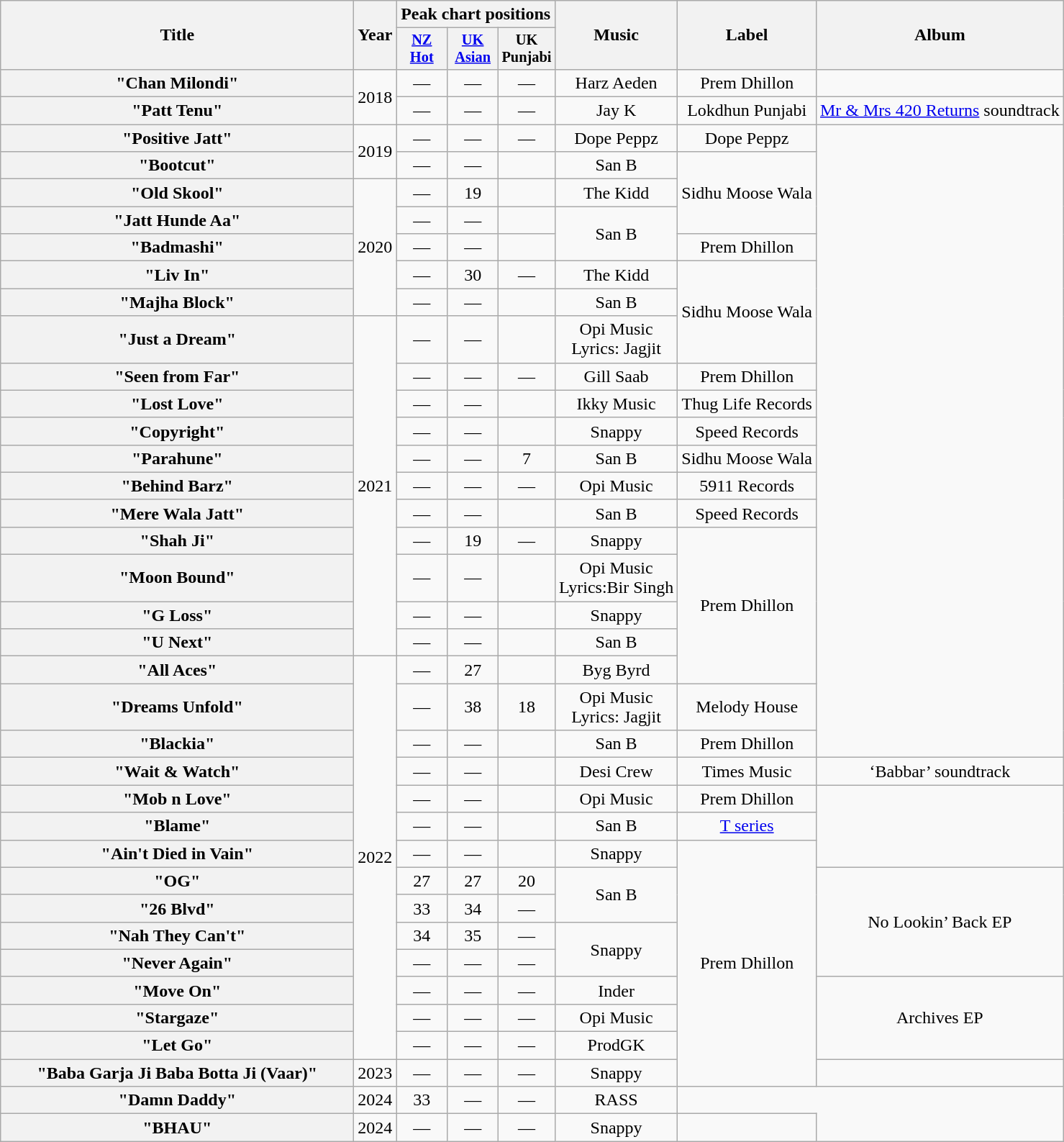<table class="wikitable plainrowheaders" style="text-align:center;" border="">
<tr>
<th scope="col" rowspan="2" style="width:20em;">Title</th>
<th scope="col" rowspan="2" style="width:2em;">Year</th>
<th scope="col" colspan="3">Peak chart positions</th>
<th scope="col" rowspan="2">Music</th>
<th scope="col" rowspan="2">Label</th>
<th scope="col" rowspan="2">Album</th>
</tr>
<tr>
<th scope="col" style="width:3em;font-size:85%;"><a href='#'>NZ<br>Hot</a><br></th>
<th scope="col" style="width:3em;font-size:85%;"><a href='#'>UK<br>Asian</a><br></th>
<th scope="col" style="width:3em;font-size:85%;">UK<br>Punjabi</th>
</tr>
<tr>
<th scope="row">"Chan Milondi"</th>
<td rowspan="2">2018</td>
<td>—</td>
<td>—</td>
<td>—</td>
<td>Harz Aeden</td>
<td>Prem Dhillon</td>
<td></td>
</tr>
<tr>
<th scope="row">"Patt Tenu"</th>
<td>—</td>
<td>—</td>
<td>—</td>
<td>Jay K</td>
<td>Lokdhun Punjabi</td>
<td><a href='#'>Mr & Mrs 420 Returns</a> soundtrack</td>
</tr>
<tr>
<th scope="row">"Positive Jatt"</th>
<td rowspan="2">2019</td>
<td>—</td>
<td>—</td>
<td>—</td>
<td>Dope Peppz</td>
<td>Dope Peppz</td>
<td rowspan="21"></td>
</tr>
<tr>
<th scope="row">"Bootcut"</th>
<td>—</td>
<td>—</td>
<td></td>
<td>San B</td>
<td rowspan="3">Sidhu Moose Wala</td>
</tr>
<tr>
<th scope="row">"Old Skool" </th>
<td rowspan="5">2020</td>
<td>—</td>
<td>19 </td>
<td></td>
<td>The Kidd</td>
</tr>
<tr>
<th scope="row">"Jatt Hunde Aa"</th>
<td>—</td>
<td>—</td>
<td></td>
<td rowspan="2">San B</td>
</tr>
<tr>
<th scope="row">"Badmashi"</th>
<td>—</td>
<td>—</td>
<td></td>
<td>Prem Dhillon</td>
</tr>
<tr>
<th scope="row">"Liv In" </th>
<td>—</td>
<td>30</td>
<td>—</td>
<td>The Kidd</td>
<td rowspan="3">Sidhu Moose Wala</td>
</tr>
<tr>
<th scope="row">"Majha Block"</th>
<td>—</td>
<td>—</td>
<td></td>
<td>San B</td>
</tr>
<tr>
<th scope="row">"Just a Dream"</th>
<td rowspan="11">2021</td>
<td>—</td>
<td>—</td>
<td></td>
<td>Opi Music<br>Lyrics: Jagjit</td>
</tr>
<tr>
<th scope="row">"Seen from Far"</th>
<td>—</td>
<td>—</td>
<td>—</td>
<td>Gill Saab</td>
<td>Prem Dhillon</td>
</tr>
<tr>
<th scope="row">"Lost Love"</th>
<td>—</td>
<td>—</td>
<td></td>
<td>Ikky Music</td>
<td>Thug Life Records</td>
</tr>
<tr>
<th scope="row">"Copyright"</th>
<td>—</td>
<td>—</td>
<td></td>
<td>Snappy</td>
<td>Speed Records</td>
</tr>
<tr>
<th scope="row">"Parahune"<br></th>
<td>—</td>
<td>—</td>
<td>7</td>
<td>San B</td>
<td>Sidhu Moose Wala</td>
</tr>
<tr>
<th scope="row">"Behind Barz"</th>
<td>—</td>
<td>—</td>
<td>—</td>
<td>Opi Music</td>
<td>5911 Records</td>
</tr>
<tr>
<th scope="row">"Mere Wala Jatt"</th>
<td>—</td>
<td>—</td>
<td></td>
<td>San B</td>
<td>Speed Records</td>
</tr>
<tr>
<th scope="row" !>"Shah Ji"</th>
<td>—</td>
<td>19 </td>
<td>—</td>
<td>Snappy</td>
<td rowspan="5">Prem Dhillon</td>
</tr>
<tr>
<th scope="row">"Moon Bound"</th>
<td>—</td>
<td>—</td>
<td></td>
<td>Opi Music<br>Lyrics:Bir Singh</td>
</tr>
<tr>
<th scope="row">"G Loss"</th>
<td>—</td>
<td>—</td>
<td></td>
<td>Snappy</td>
</tr>
<tr>
<th scope="row">"U Next"</th>
<td>—</td>
<td>—</td>
<td></td>
<td>San B</td>
</tr>
<tr>
<th scope="row">"All Aces" </th>
<td rowspan="14">2022</td>
<td>—</td>
<td>27</td>
<td></td>
<td>Byg Byrd</td>
</tr>
<tr>
<th scope="row">"Dreams Unfold"</th>
<td>—</td>
<td>38</td>
<td>18</td>
<td>Opi Music<br>Lyrics: Jagjit</td>
<td>Melody House</td>
</tr>
<tr>
<th scope="row">"Blackia"</th>
<td>—</td>
<td>—</td>
<td></td>
<td>San B</td>
<td>Prem Dhillon</td>
</tr>
<tr>
<th scope="row">"Wait & Watch"</th>
<td>—</td>
<td>—</td>
<td></td>
<td>Desi Crew</td>
<td>Times Music</td>
<td>‘Babbar’ soundtrack</td>
</tr>
<tr>
<th scope="row">"Mob n Love"</th>
<td>—</td>
<td>—</td>
<td></td>
<td>Opi Music</td>
<td>Prem Dhillon</td>
<td rowspan="3"></td>
</tr>
<tr>
<th scope="row">"Blame"</th>
<td>—</td>
<td>—</td>
<td></td>
<td>San B</td>
<td><a href='#'>T series</a></td>
</tr>
<tr>
<th scope="row">"Ain't Died in Vain"</th>
<td>—</td>
<td>—</td>
<td></td>
<td>Snappy</td>
<td rowspan="9">Prem Dhillon</td>
</tr>
<tr>
<th scope="row">"OG"</th>
<td>27 </td>
<td>27</td>
<td>20</td>
<td rowspan="2">San B</td>
<td rowspan="4">No Lookin’ Back EP</td>
</tr>
<tr>
<th scope="row">"26 Blvd"</th>
<td>33</td>
<td>34</td>
<td>—</td>
</tr>
<tr>
<th scope="row">"Nah They Can't"</th>
<td>34</td>
<td>35</td>
<td>—</td>
<td rowspan="2">Snappy</td>
</tr>
<tr>
<th scope="row">"Never Again"</th>
<td>—</td>
<td>—</td>
<td>—</td>
</tr>
<tr>
<th scope="row">"Move On"</th>
<td>—</td>
<td>—</td>
<td>—</td>
<td>Inder</td>
<td rowspan="3">Archives EP</td>
</tr>
<tr>
<th scope="row">"Stargaze"</th>
<td>—</td>
<td>—</td>
<td>—</td>
<td>Opi Music</td>
</tr>
<tr>
<th scope="row">"Let Go"</th>
<td>—</td>
<td>—</td>
<td>—</td>
<td>ProdGK</td>
</tr>
<tr>
<th scope="row">"Baba Garja Ji Baba Botta Ji (Vaar)"</th>
<td>2023</td>
<td>—</td>
<td>—</td>
<td>—</td>
<td>Snappy</td>
<td></td>
</tr>
<tr>
<th scope="row">"Damn Daddy"</th>
<td>2024</td>
<td>33</td>
<td>—</td>
<td>—</td>
<td>RASS</td>
</tr>
<tr>
<th scope="row">"BHAU"</th>
<td>2024</td>
<td>—</td>
<td>—</td>
<td>—</td>
<td>Snappy</td>
<td></td>
</tr>
</table>
